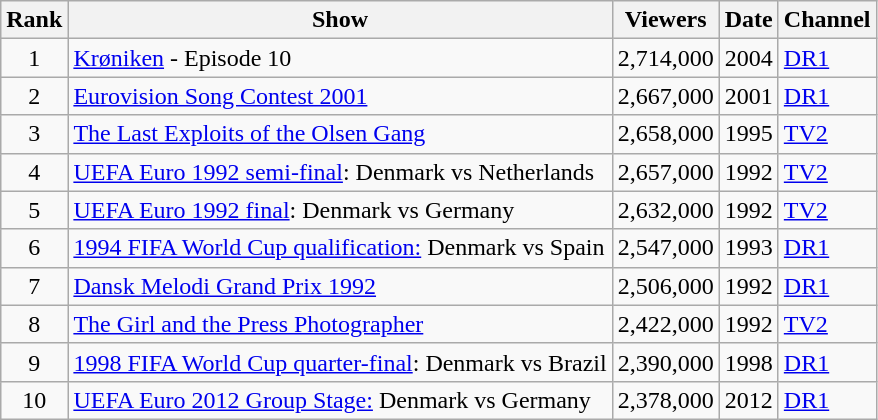<table class="sortable wikitable">
<tr>
<th>Rank</th>
<th>Show</th>
<th>Viewers</th>
<th>Date</th>
<th>Channel</th>
</tr>
<tr>
<td align="center">1</td>
<td><a href='#'>Krøniken</a> - Episode 10</td>
<td>2,714,000</td>
<td>2004</td>
<td><a href='#'>DR1</a></td>
</tr>
<tr>
<td align="center">2</td>
<td><a href='#'>Eurovision Song Contest 2001</a></td>
<td>2,667,000</td>
<td>2001</td>
<td><a href='#'>DR1</a></td>
</tr>
<tr>
<td align="center">3</td>
<td><a href='#'>The Last Exploits of the Olsen Gang</a></td>
<td>2,658,000</td>
<td>1995</td>
<td><a href='#'>TV2</a></td>
</tr>
<tr>
<td align="center">4</td>
<td><a href='#'>UEFA Euro 1992 semi-final</a>: Denmark vs Netherlands</td>
<td>2,657,000</td>
<td>1992</td>
<td><a href='#'>TV2</a></td>
</tr>
<tr>
<td align="center">5</td>
<td><a href='#'>UEFA Euro 1992 final</a>: Denmark vs Germany</td>
<td>2,632,000</td>
<td>1992</td>
<td><a href='#'>TV2</a></td>
</tr>
<tr>
<td align="center">6</td>
<td><a href='#'>1994 FIFA World Cup qualification:</a> Denmark vs Spain</td>
<td>2,547,000</td>
<td>1993</td>
<td><a href='#'>DR1</a></td>
</tr>
<tr>
<td align="center">7</td>
<td><a href='#'>Dansk Melodi Grand Prix 1992</a></td>
<td>2,506,000</td>
<td>1992</td>
<td><a href='#'>DR1</a></td>
</tr>
<tr>
<td align="center">8</td>
<td><a href='#'>The Girl and the Press Photographer</a></td>
<td>2,422,000</td>
<td>1992</td>
<td><a href='#'>TV2</a></td>
</tr>
<tr>
<td align="center">9</td>
<td><a href='#'>1998 FIFA World Cup quarter-final</a>: Denmark vs Brazil</td>
<td>2,390,000</td>
<td>1998</td>
<td><a href='#'>DR1</a></td>
</tr>
<tr>
<td align="center">10</td>
<td><a href='#'>UEFA Euro 2012 Group Stage:</a> Denmark vs Germany</td>
<td>2,378,000</td>
<td>2012</td>
<td><a href='#'>DR1</a></td>
</tr>
</table>
